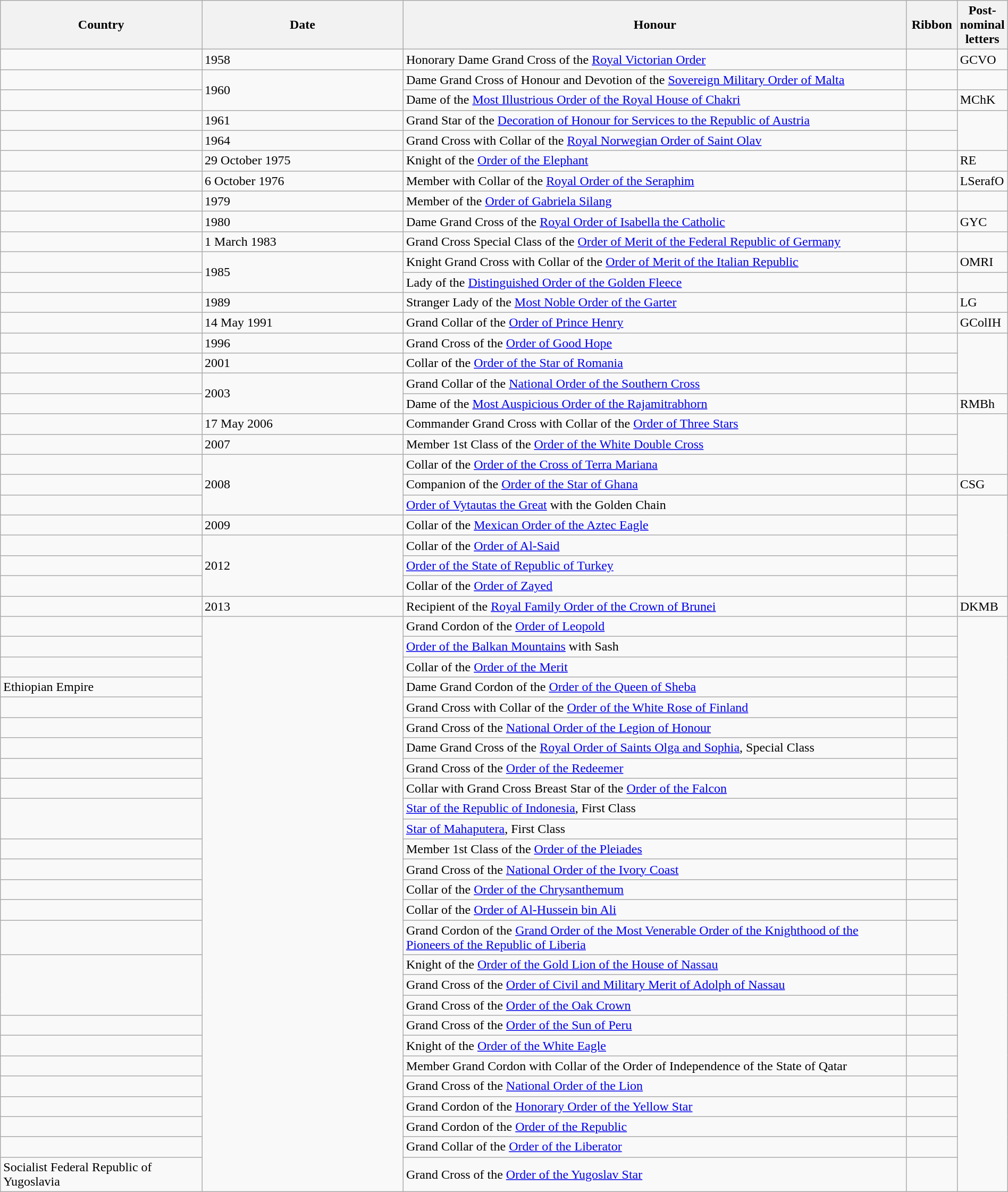<table class="wikitable sortable plainrowheaders" width="100%" style="margin:0.5em 1em 0.5em 0; border:1px solid #005566; border-collapse:collapse;">
<tr>
<th width="20%"><span>Country</span></th>
<th width="20%"><span>Date</span></th>
<th width="50%"><span>Honour</span></th>
<th width="5%"><span>Ribbon</span></th>
<th width="5%"><span>Post-nominal letters</span></th>
</tr>
<tr>
<td></td>
<td>1958</td>
<td>Honorary Dame Grand Cross of the <a href='#'>Royal Victorian Order</a></td>
<td></td>
<td>GCVO</td>
</tr>
<tr>
<td></td>
<td rowspan="2">1960</td>
<td>Dame Grand Cross of Honour and Devotion of the <a href='#'>Sovereign Military Order of Malta</a></td>
<td></td>
<td></td>
</tr>
<tr>
<td></td>
<td>Dame of the <a href='#'>Most Illustrious Order of the Royal House of Chakri</a></td>
<td></td>
<td>MChK</td>
</tr>
<tr>
<td></td>
<td>1961</td>
<td>Grand Star of the <a href='#'>Decoration of Honour for Services to the Republic of Austria</a></td>
<td></td>
<td rowspan="2"></td>
</tr>
<tr>
<td></td>
<td>1964</td>
<td>Grand Cross with Collar of the <a href='#'>Royal Norwegian Order of Saint Olav</a></td>
<td></td>
</tr>
<tr>
<td></td>
<td>29 October 1975</td>
<td>Knight of the <a href='#'>Order of the Elephant</a></td>
<td></td>
<td>RE</td>
</tr>
<tr>
<td></td>
<td>6 October 1976</td>
<td>Member with Collar of the <a href='#'>Royal Order of the Seraphim</a></td>
<td></td>
<td>LSerafO</td>
</tr>
<tr>
<td></td>
<td>1979</td>
<td>Member of the <a href='#'>Order of Gabriela Silang</a></td>
<td></td>
<td></td>
</tr>
<tr>
<td></td>
<td>1980</td>
<td>Dame Grand Cross of the <a href='#'>Royal Order of Isabella the Catholic</a></td>
<td></td>
<td>GYC</td>
</tr>
<tr>
<td></td>
<td>1 March 1983</td>
<td>Grand Cross Special Class of the <a href='#'>Order of Merit of the Federal Republic of Germany</a></td>
<td></td>
<td></td>
</tr>
<tr>
<td></td>
<td rowspan="2">1985</td>
<td>Knight Grand Cross with Collar of the <a href='#'>Order of Merit of the Italian Republic</a></td>
<td></td>
<td>OMRI</td>
</tr>
<tr>
<td></td>
<td>Lady of the <a href='#'>Distinguished Order of the Golden Fleece</a></td>
<td></td>
<td></td>
</tr>
<tr>
<td></td>
<td>1989</td>
<td>Stranger Lady of the <a href='#'>Most Noble Order of the Garter</a></td>
<td></td>
<td>LG</td>
</tr>
<tr>
<td></td>
<td>14 May 1991</td>
<td>Grand Collar of the <a href='#'>Order of Prince Henry</a></td>
<td></td>
<td>GColIH</td>
</tr>
<tr>
<td></td>
<td>1996</td>
<td>Grand Cross of the <a href='#'>Order of Good Hope</a></td>
<td></td>
<td rowspan="3"></td>
</tr>
<tr>
<td></td>
<td>2001</td>
<td>Collar of the <a href='#'>Order of the Star of Romania</a></td>
<td></td>
</tr>
<tr>
<td></td>
<td rowspan="2">2003</td>
<td>Grand Collar of the <a href='#'>National Order of the Southern Cross</a></td>
<td></td>
</tr>
<tr>
<td></td>
<td>Dame of the <a href='#'>Most Auspicious Order of the Rajamitrabhorn</a></td>
<td></td>
<td>RMBh</td>
</tr>
<tr>
<td></td>
<td>17 May 2006</td>
<td>Commander Grand Cross with Collar of the <a href='#'>Order of Three Stars</a></td>
<td></td>
<td rowspan="3"></td>
</tr>
<tr>
<td></td>
<td>2007</td>
<td>Member 1st Class of the <a href='#'>Order of the White Double Cross</a></td>
<td></td>
</tr>
<tr>
<td></td>
<td rowspan="3">2008</td>
<td>Collar of the <a href='#'>Order of the Cross of Terra Mariana</a></td>
<td></td>
</tr>
<tr>
<td></td>
<td>Companion of the <a href='#'>Order of the Star of Ghana</a></td>
<td></td>
<td>CSG</td>
</tr>
<tr>
<td></td>
<td><a href='#'>Order of Vytautas the Great</a> with the Golden Chain</td>
<td></td>
<td rowspan="5"></td>
</tr>
<tr>
<td></td>
<td>2009</td>
<td>Collar of the <a href='#'>Mexican Order of the Aztec Eagle</a></td>
<td></td>
</tr>
<tr>
<td></td>
<td rowspan="3">2012</td>
<td>Collar of the <a href='#'>Order of Al-Said</a></td>
<td></td>
</tr>
<tr>
<td></td>
<td><a href='#'>Order of the State of Republic of Turkey</a></td>
<td></td>
</tr>
<tr>
<td></td>
<td>Collar of the <a href='#'>Order of Zayed</a></td>
<td></td>
</tr>
<tr>
<td></td>
<td>2013</td>
<td>Recipient of the <a href='#'>Royal Family Order of the Crown of Brunei</a></td>
<td></td>
<td>DKMB</td>
</tr>
<tr>
<td></td>
<td rowspan="27"></td>
<td>Grand Cordon of the <a href='#'>Order of Leopold</a></td>
<td></td>
<td rowspan="27"></td>
</tr>
<tr>
<td></td>
<td><a href='#'>Order of the Balkan Mountains</a> with Sash</td>
<td></td>
</tr>
<tr>
<td></td>
<td>Collar of the <a href='#'>Order of the Merit</a></td>
<td></td>
</tr>
<tr>
<td> Ethiopian Empire</td>
<td>Dame Grand Cordon of the <a href='#'>Order of the Queen of Sheba</a></td>
<td></td>
</tr>
<tr>
<td></td>
<td>Grand Cross with Collar of the <a href='#'>Order of the White Rose of Finland</a></td>
<td></td>
</tr>
<tr>
<td></td>
<td>Grand Cross of the <a href='#'>National Order of the Legion of Honour</a></td>
<td></td>
</tr>
<tr>
<td></td>
<td>Dame Grand Cross of the <a href='#'>Royal Order of Saints Olga and Sophia</a>, Special Class</td>
<td></td>
</tr>
<tr>
<td></td>
<td>Grand Cross of the <a href='#'>Order of the Redeemer</a></td>
<td></td>
</tr>
<tr>
<td></td>
<td>Collar with Grand Cross Breast Star of the <a href='#'>Order of the Falcon</a></td>
<td></td>
</tr>
<tr>
<td rowspan="2"></td>
<td><a href='#'>Star of the Republic of Indonesia</a>, First Class</td>
<td></td>
</tr>
<tr>
<td><a href='#'>Star of Mahaputera</a>, First Class</td>
<td></td>
</tr>
<tr>
<td></td>
<td>Member 1st Class of the <a href='#'>Order of the Pleiades</a></td>
<td></td>
</tr>
<tr>
<td></td>
<td>Grand Cross of the <a href='#'>National Order of the Ivory Coast</a></td>
<td></td>
</tr>
<tr>
<td></td>
<td>Collar of the <a href='#'>Order of the Chrysanthemum</a></td>
<td></td>
</tr>
<tr>
<td></td>
<td>Collar of the <a href='#'>Order of Al-Hussein bin Ali</a></td>
<td></td>
</tr>
<tr>
<td></td>
<td>Grand Cordon of the <a href='#'>Grand Order of the Most Venerable Order of the Knighthood of the Pioneers of the Republic of Liberia</a></td>
<td></td>
</tr>
<tr>
<td rowspan="3"></td>
<td>Knight of the <a href='#'>Order of the Gold Lion of the House of Nassau</a></td>
<td></td>
</tr>
<tr>
<td>Grand Cross of the <a href='#'>Order of Civil and Military Merit of Adolph of Nassau</a></td>
<td></td>
</tr>
<tr>
<td>Grand Cross of the <a href='#'>Order of the Oak Crown</a></td>
<td></td>
</tr>
<tr>
<td></td>
<td>Grand Cross of the <a href='#'>Order of the Sun of Peru</a></td>
<td></td>
</tr>
<tr>
<td></td>
<td>Knight of the <a href='#'>Order of the White Eagle</a></td>
<td></td>
</tr>
<tr>
<td></td>
<td>Member Grand Cordon with Collar of the Order of Independence of the State of Qatar</td>
<td></td>
</tr>
<tr>
<td></td>
<td>Grand Cross of the <a href='#'>National Order of the Lion</a></td>
<td></td>
</tr>
<tr>
<td></td>
<td>Grand Cordon of the <a href='#'>Honorary Order of the Yellow Star</a></td>
<td></td>
</tr>
<tr>
<td></td>
<td>Grand Cordon of the <a href='#'>Order of the Republic</a></td>
<td></td>
</tr>
<tr>
<td></td>
<td>Grand Collar of the <a href='#'>Order of the Liberator</a></td>
<td></td>
</tr>
<tr>
<td> Socialist Federal Republic of Yugoslavia</td>
<td>Grand Cross of the <a href='#'>Order of the Yugoslav Star</a></td>
<td></td>
</tr>
</table>
